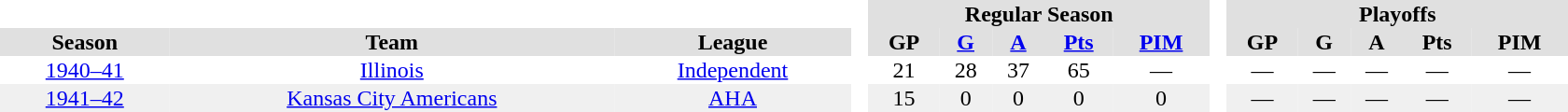<table border="0" cellpadding="1" cellspacing="0" style="text-align:center; width:70em">
<tr bgcolor="#e0e0e0">
<th colspan="3"  bgcolor="#ffffff"> </th>
<th rowspan="99" bgcolor="#ffffff"> </th>
<th colspan="5">Regular Season</th>
<th rowspan="99" bgcolor="#ffffff"> </th>
<th colspan="5">Playoffs</th>
</tr>
<tr bgcolor="#e0e0e0">
<th>Season</th>
<th>Team</th>
<th>League</th>
<th>GP</th>
<th><a href='#'>G</a></th>
<th><a href='#'>A</a></th>
<th><a href='#'>Pts</a></th>
<th><a href='#'>PIM</a></th>
<th>GP</th>
<th>G</th>
<th>A</th>
<th>Pts</th>
<th>PIM</th>
</tr>
<tr>
<td><a href='#'>1940–41</a></td>
<td><a href='#'>Illinois</a></td>
<td><a href='#'>Independent</a></td>
<td>21</td>
<td>28</td>
<td>37</td>
<td>65</td>
<td>—</td>
<td>—</td>
<td>—</td>
<td>—</td>
<td>—</td>
<td>—</td>
</tr>
<tr bgcolor=f0f0f0>
<td><a href='#'>1941–42</a></td>
<td><a href='#'>Kansas City Americans</a></td>
<td><a href='#'>AHA</a></td>
<td>15</td>
<td>0</td>
<td>0</td>
<td>0</td>
<td>0</td>
<td>—</td>
<td>—</td>
<td>—</td>
<td>—</td>
<td>—</td>
</tr>
</table>
